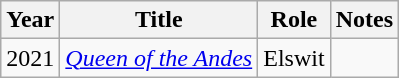<table class="wikitable sortable">
<tr>
<th>Year</th>
<th>Title</th>
<th>Role</th>
<th class="unsortable">Notes</th>
</tr>
<tr>
<td>2021</td>
<td><em><a href='#'>Queen of the Andes</a></em></td>
<td>Elswit</td>
<td></td>
</tr>
</table>
